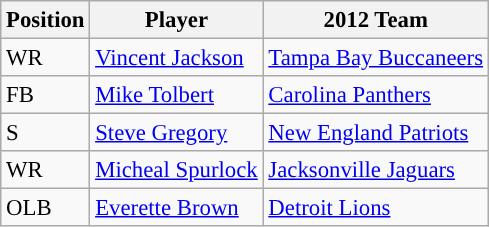<table class="wikitable" style="font-size: 95%; text-align: left">
<tr>
<th>Position</th>
<th>Player</th>
<th>2012 Team</th>
</tr>
<tr>
<td>WR</td>
<td><a href='#'>Vincent Jackson</a></td>
<td><a href='#'>Tampa Bay Buccaneers</a></td>
</tr>
<tr>
<td>FB</td>
<td><a href='#'>Mike Tolbert</a></td>
<td><a href='#'>Carolina Panthers</a></td>
</tr>
<tr>
<td>S</td>
<td><a href='#'>Steve Gregory</a></td>
<td><a href='#'>New England Patriots</a></td>
</tr>
<tr>
<td>WR</td>
<td><a href='#'>Micheal Spurlock</a></td>
<td><a href='#'>Jacksonville Jaguars</a></td>
</tr>
<tr>
<td>OLB</td>
<td><a href='#'>Everette Brown</a></td>
<td><a href='#'>Detroit Lions</a></td>
</tr>
</table>
